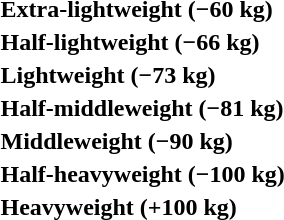<table>
<tr>
<th rowspan=2 style="text-align:left;">Extra-lightweight (−60 kg)</th>
<td rowspan=2></td>
<td rowspan=2></td>
<td></td>
</tr>
<tr>
<td></td>
</tr>
<tr>
<th rowspan=2 style="text-align:left;">Half-lightweight (−66 kg)</th>
<td rowspan=2></td>
<td rowspan=2></td>
<td></td>
</tr>
<tr>
<td></td>
</tr>
<tr>
<th rowspan=2 style="text-align:left;">Lightweight (−73 kg)</th>
<td rowspan=2></td>
<td rowspan=2></td>
<td></td>
</tr>
<tr>
<td></td>
</tr>
<tr>
<th rowspan=2 style="text-align:left;">Half-middleweight (−81 kg)</th>
<td rowspan=2></td>
<td rowspan=2></td>
<td></td>
</tr>
<tr>
<td></td>
</tr>
<tr>
<th rowspan=2 style="text-align:left;">Middleweight (−90 kg)</th>
<td rowspan=2></td>
<td rowspan=2></td>
<td></td>
</tr>
<tr>
<td></td>
</tr>
<tr>
<th rowspan=2 style="text-align:left;">Half-heavyweight (−100 kg)</th>
<td rowspan=2></td>
<td rowspan=2></td>
<td></td>
</tr>
<tr>
<td></td>
</tr>
<tr>
<th style="text-align:left;">Heavyweight (+100 kg)</th>
<td></td>
<td></td>
<td></td>
</tr>
</table>
